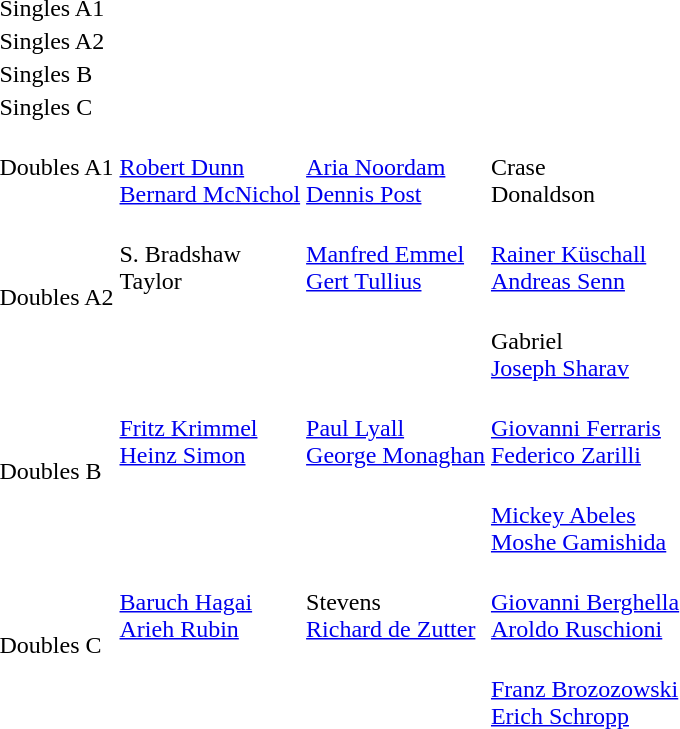<table>
<tr>
<td rowspan="2">Singles A1<br></td>
<td rowspan="2"></td>
<td rowspan="2"></td>
<td></td>
</tr>
<tr>
<td></td>
</tr>
<tr>
<td rowspan="2">Singles A2<br></td>
<td rowspan="2"></td>
<td rowspan="2"></td>
<td></td>
</tr>
<tr>
<td></td>
</tr>
<tr>
<td rowspan="2">Singles B<br></td>
<td rowspan="2"></td>
<td rowspan="2"></td>
<td></td>
</tr>
<tr>
<td></td>
</tr>
<tr>
<td rowspan="2">Singles C<br></td>
<td rowspan="2"></td>
<td rowspan="2"></td>
<td></td>
</tr>
<tr>
<td></td>
</tr>
<tr>
<td>Doubles A1<br></td>
<td valign=top> <br> <a href='#'>Robert Dunn</a> <br> <a href='#'>Bernard McNichol</a></td>
<td valign=top> <br><a href='#'>Aria Noordam</a> <br> <a href='#'>Dennis Post</a></td>
<td valign=top> <br> Crase <br> Donaldson</td>
</tr>
<tr>
<td rowspan="2">Doubles A2<br></td>
<td rowspan="2" valign=top> <br> S. Bradshaw <br> Taylor</td>
<td rowspan="2" valign=top> <br> <a href='#'>Manfred Emmel</a> <br> <a href='#'>Gert Tullius</a></td>
<td valign=top> <br> <a href='#'>Rainer Küschall</a> <br> <a href='#'>Andreas Senn</a></td>
</tr>
<tr>
<td valign=top> <br> Gabriel <br> <a href='#'>Joseph Sharav</a></td>
</tr>
<tr>
<td rowspan="2">Doubles B<br></td>
<td rowspan="2" valign=top> <br> <a href='#'>Fritz Krimmel</a> <br> <a href='#'>Heinz Simon</a></td>
<td rowspan="2" valign=top> <br> <a href='#'>Paul Lyall</a> <br> <a href='#'>George Monaghan</a></td>
<td valign=top> <br> <a href='#'>Giovanni Ferraris</a> <br> <a href='#'>Federico Zarilli</a></td>
</tr>
<tr>
<td valign=top> <br> <a href='#'>Mickey Abeles</a> <br> <a href='#'>Moshe Gamishida</a></td>
</tr>
<tr>
<td rowspan="2">Doubles C<br></td>
<td rowspan="2" valign=top> <br> <a href='#'>Baruch Hagai</a> <br> <a href='#'>Arieh Rubin</a></td>
<td rowspan="2" valign=top> <br> Stevens <br> <a href='#'>Richard de Zutter</a></td>
<td valign=top> <br> <a href='#'>Giovanni Berghella</a> <br> <a href='#'>Aroldo Ruschioni</a></td>
</tr>
<tr>
<td valign=top> <br> <a href='#'>Franz Brozozowski</a> <br> <a href='#'>Erich Schropp</a></td>
</tr>
</table>
